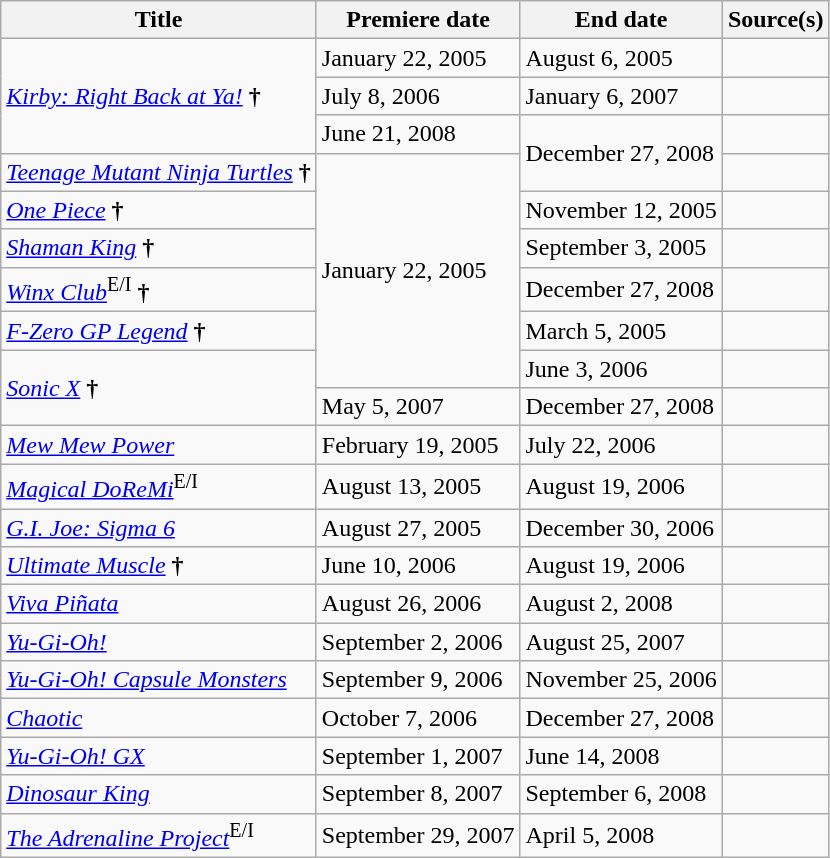<table class="wikitable sortable">
<tr>
<th>Title</th>
<th>Premiere date</th>
<th>End date</th>
<th>Source(s)</th>
</tr>
<tr>
<td rowspan=3><em><a href='#'>Kirby: Right Back at Ya!</a></em> <strong>†</strong></td>
<td>January 22, 2005</td>
<td>August 6, 2005</td>
<td></td>
</tr>
<tr>
<td>July 8, 2006</td>
<td>January 6, 2007</td>
<td></td>
</tr>
<tr>
<td>June 21, 2008</td>
<td rowspan=2>December 27, 2008</td>
<td></td>
</tr>
<tr>
<td><em><a href='#'>Teenage Mutant Ninja Turtles</a></em> <strong>†</strong></td>
<td rowspan=6>January 22, 2005</td>
<td></td>
</tr>
<tr>
<td><em><a href='#'>One Piece</a></em> <strong>†</strong></td>
<td>November 12, 2005</td>
<td></td>
</tr>
<tr>
<td><em><a href='#'>Shaman King</a></em> <strong>†</strong></td>
<td>September 3, 2005</td>
<td></td>
</tr>
<tr>
<td><em><a href='#'>Winx Club</a></em><sup>E/I</sup> <strong>†</strong></td>
<td>December 27, 2008</td>
<td></td>
</tr>
<tr>
<td><em><a href='#'>F-Zero GP Legend</a></em> <strong>†</strong></td>
<td>March 5, 2005</td>
<td></td>
</tr>
<tr>
<td rowspan=2><em><a href='#'>Sonic X</a></em> <strong>†</strong></td>
<td>June 3, 2006</td>
<td></td>
</tr>
<tr>
<td>May 5, 2007</td>
<td>December 27, 2008</td>
<td></td>
</tr>
<tr>
<td><em><a href='#'>Mew Mew Power</a></em></td>
<td>February 19, 2005</td>
<td>July 22, 2006</td>
<td></td>
</tr>
<tr>
<td><em><a href='#'>Magical DoReMi</a></em><sup>E/I</sup></td>
<td>August 13, 2005</td>
<td>August 19, 2006</td>
<td></td>
</tr>
<tr>
<td><em><a href='#'>G.I. Joe: Sigma 6</a></em></td>
<td>August 27, 2005</td>
<td>December 30, 2006</td>
<td></td>
</tr>
<tr>
<td><em><a href='#'>Ultimate Muscle</a></em> <strong>†</strong></td>
<td>June 10, 2006</td>
<td>August 19, 2006</td>
<td></td>
</tr>
<tr>
<td><em><a href='#'>Viva Piñata</a></em></td>
<td>August 26, 2006</td>
<td>August 2, 2008</td>
<td></td>
</tr>
<tr>
<td><em><a href='#'>Yu-Gi-Oh!</a></em></td>
<td>September 2, 2006</td>
<td>August 25, 2007</td>
<td></td>
</tr>
<tr>
<td><em><a href='#'>Yu-Gi-Oh! Capsule Monsters</a></em></td>
<td>September 9, 2006</td>
<td>November 25, 2006</td>
<td></td>
</tr>
<tr>
<td><em><a href='#'>Chaotic</a></em></td>
<td>October 7, 2006</td>
<td>December 27, 2008</td>
<td></td>
</tr>
<tr>
<td><em><a href='#'>Yu-Gi-Oh! GX</a></em></td>
<td>September 1, 2007</td>
<td>June 14, 2008</td>
<td></td>
</tr>
<tr>
<td><em><a href='#'>Dinosaur King</a></em></td>
<td>September 8, 2007</td>
<td>September 6, 2008</td>
<td></td>
</tr>
<tr>
<td><em><a href='#'>The Adrenaline Project</a></em><sup>E/I</sup></td>
<td>September 29, 2007</td>
<td>April 5, 2008</td>
<td></td>
</tr>
</table>
